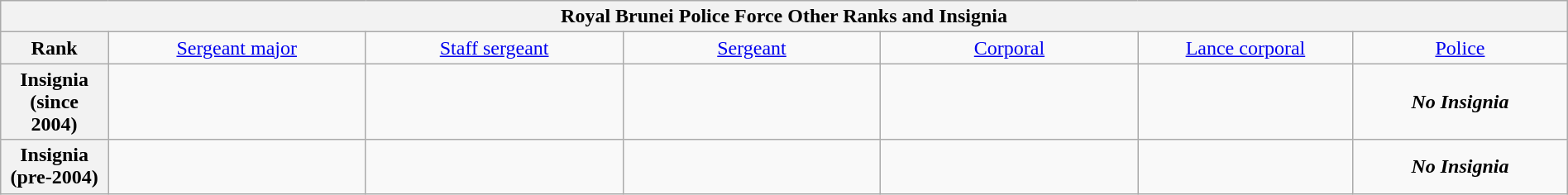<table class="wikitable" width="100%" style="text-align: center;">
<tr>
<th colspan="7">Royal Brunei Police Force Other Ranks and Insignia</th>
</tr>
<tr>
<th width="5%">Rank</th>
<td width="12%"><a href='#'>Sergeant major</a></td>
<td width="12%"><a href='#'>Staff sergeant</a></td>
<td width="12%"><a href='#'>Sergeant</a></td>
<td width="12%"><a href='#'>Corporal</a></td>
<td width="10%"><a href='#'>Lance corporal</a></td>
<td width="10%"><a href='#'>Police</a></td>
</tr>
<tr>
<th>Insignia (since 2004)</th>
<td></td>
<td></td>
<td></td>
<td></td>
<td></td>
<td style="text-align: center;"><strong><em>No Insignia</em></strong></td>
</tr>
<tr>
<th>Insignia (pre-2004)</th>
<td></td>
<td></td>
<td></td>
<td></td>
<td></td>
<td style="text-align: center;"><strong><em>No Insignia</em></strong></td>
</tr>
</table>
